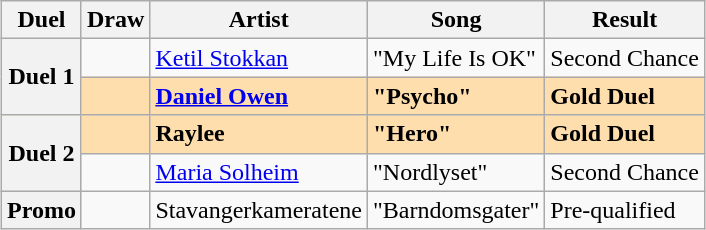<table class="sortable wikitable" style="margin: 1em auto 1em auto;">
<tr>
<th scope="col">Duel</th>
<th scope="col">Draw</th>
<th scope="col">Artist</th>
<th scope="col">Song</th>
<th scope="col">Result</th>
</tr>
<tr>
<th scope="row" rowspan="2">Duel 1</th>
<td></td>
<td><a href='#'>Ketil Stokkan</a></td>
<td>"My Life Is OK"</td>
<td>Second Chance</td>
</tr>
<tr style="background: navajowhite; font-weight: bold;">
<td></td>
<td><a href='#'>Daniel Owen</a></td>
<td>"Psycho"</td>
<td>Gold Duel</td>
</tr>
<tr style="background: navajowhite; font-weight: bold;">
<th scope="row" rowspan="2">Duel 2</th>
<td></td>
<td>Raylee</td>
<td>"Hero"</td>
<td>Gold Duel</td>
</tr>
<tr>
<td></td>
<td><a href='#'>Maria Solheim</a></td>
<td>"Nordlyset"</td>
<td>Second Chance</td>
</tr>
<tr>
<th scope="row">Promo</th>
<td></td>
<td>Stavangerkameratene</td>
<td>"Barndomsgater"</td>
<td>Pre-qualified</td>
</tr>
</table>
